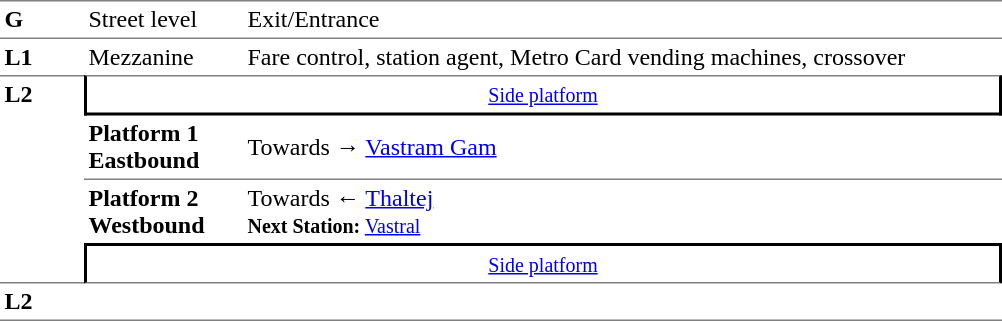<table table border=0 cellspacing=0 cellpadding=3>
<tr>
<td style="border-bottom:solid 1px gray;border-top:solid 1px gray;" width=50 valign=top><strong>G</strong></td>
<td style="border-top:solid 1px gray;border-bottom:solid 1px gray;" width=100 valign=top>Street level</td>
<td style="border-top:solid 1px gray;border-bottom:solid 1px gray;" width=500 valign=top>Exit/Entrance</td>
</tr>
<tr>
<td valign=top><strong>L1</strong></td>
<td valign=top>Mezzanine</td>
<td valign=top>Fare control, station agent, Metro Card vending machines, crossover<br></td>
</tr>
<tr>
<td style="border-top:solid 1px gray;border-bottom:solid 1px gray;" width=50 rowspan=4 valign=top><strong>L2</strong></td>
<td style="border-top:solid 1px gray;border-right:solid 2px black;border-left:solid 2px black;border-bottom:solid 2px black;text-align:center;" colspan=2><small><a href='#'>Side platform</a></small></td>
</tr>
<tr>
<td style="border-bottom:solid 1px gray;" width=100><span><strong>Platform 1</strong><br><strong>Eastbound</strong></span></td>
<td style="border-bottom:solid 1px gray;" width=500>Towards → <a href='#'>Vastram Gam</a></td>
</tr>
<tr>
<td><span><strong>Platform 2</strong><br><strong>Westbound</strong></span></td>
<td>Towards ← <a href='#'>Thaltej</a><br><small><strong>Next Station:</strong> <a href='#'>Vastral</a></small></td>
</tr>
<tr>
<td style="border-top:solid 2px black;border-right:solid 2px black;border-left:solid 2px black;border-bottom:solid 1px gray;" colspan=2  align=center><small><a href='#'>Side platform</a></small></td>
</tr>
<tr>
<td style="border-bottom:solid 1px gray;" width=50 rowspan=2 valign=top><strong>L2</strong></td>
<td style="border-bottom:solid 1px gray;" width=100></td>
<td style="border-bottom:solid 1px gray;" width=500></td>
</tr>
<tr>
</tr>
</table>
